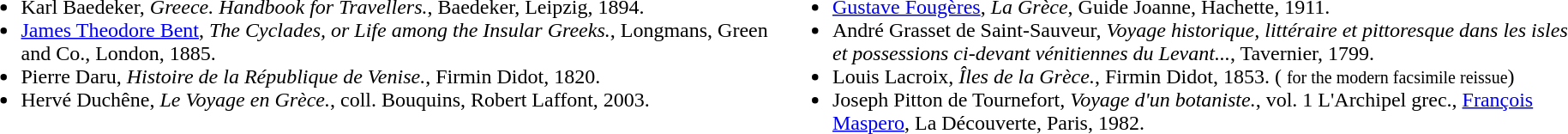<table width="100%">
<tr>
<td width="50%" valign="top"><br><ul><li>Karl Baedeker, <em>Greece. Handbook for Travellers.</em>, Baedeker, Leipzig, 1894.</li><li><a href='#'>James Theodore Bent</a>, <em>The Cyclades, or Life among the Insular Greeks.</em>, Longmans, Green and Co., London, 1885.</li><li> Pierre Daru, <em>Histoire de la République de Venise.</em>, Firmin Didot, 1820.</li><li> Hervé Duchêne, <em>Le Voyage en Grèce.</em>, coll. Bouquins, Robert Laffont, 2003. </li></ul></td>
<td width="50%" valign="top"><br><ul><li> <a href='#'>Gustave Fougères</a>, <em>La Grèce</em>, Guide Joanne, Hachette, 1911.</li><li> André Grasset de Saint-Sauveur, <em>Voyage historique, littéraire et pittoresque dans les isles et possessions ci-devant vénitiennes du Levant...</em>, Tavernier, 1799. </li><li> Louis Lacroix, <em>Îles de la Grèce.</em>, Firmin Didot, 1853. ( <small>for the modern facsimile reissue</small>)</li><li> Joseph Pitton de Tournefort, <em>Voyage d'un botaniste.</em>, vol. 1 L'Archipel grec., <a href='#'>François Maspero</a>, La Découverte, Paris, 1982.</li></ul></td>
</tr>
</table>
